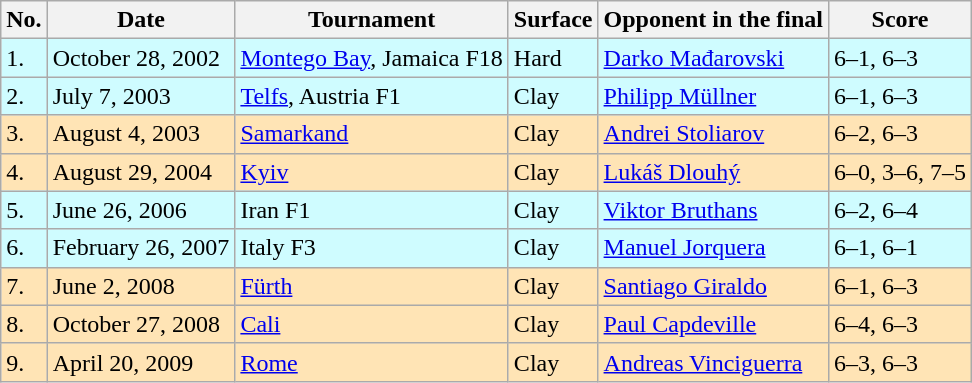<table class="wikitable">
<tr>
<th>No.</th>
<th>Date</th>
<th>Tournament</th>
<th>Surface</th>
<th>Opponent in the final</th>
<th>Score</th>
</tr>
<tr bgcolor="CFFCFF">
<td>1.</td>
<td>October 28, 2002</td>
<td><a href='#'>Montego Bay</a>, Jamaica F18</td>
<td>Hard</td>
<td> <a href='#'>Darko Mađarovski</a></td>
<td>6–1, 6–3</td>
</tr>
<tr bgcolor="CFFCFF">
<td>2.</td>
<td>July 7, 2003</td>
<td><a href='#'>Telfs</a>, Austria F1</td>
<td>Clay</td>
<td> <a href='#'>Philipp Müllner</a></td>
<td>6–1, 6–3</td>
</tr>
<tr bgcolor="moccasin">
<td>3.</td>
<td>August 4, 2003</td>
<td><a href='#'>Samarkand</a></td>
<td>Clay</td>
<td> <a href='#'>Andrei Stoliarov</a></td>
<td>6–2, 6–3</td>
</tr>
<tr bgcolor="moccasin">
<td>4.</td>
<td>August 29, 2004</td>
<td><a href='#'>Kyiv</a></td>
<td>Clay</td>
<td> <a href='#'>Lukáš Dlouhý</a></td>
<td>6–0, 3–6, 7–5</td>
</tr>
<tr bgcolor="CFFCFF">
<td>5.</td>
<td>June 26, 2006</td>
<td>Iran F1</td>
<td>Clay</td>
<td> <a href='#'>Viktor Bruthans</a></td>
<td>6–2, 6–4</td>
</tr>
<tr bgcolor="CFFCFF">
<td>6.</td>
<td>February 26, 2007</td>
<td>Italy F3</td>
<td>Clay</td>
<td> <a href='#'>Manuel Jorquera</a></td>
<td>6–1, 6–1</td>
</tr>
<tr bgcolor="moccasin">
<td>7.</td>
<td>June 2, 2008</td>
<td><a href='#'>Fürth</a></td>
<td>Clay</td>
<td> <a href='#'>Santiago Giraldo</a></td>
<td>6–1, 6–3</td>
</tr>
<tr bgcolor="moccasin">
<td>8.</td>
<td>October 27, 2008</td>
<td><a href='#'>Cali</a></td>
<td>Clay</td>
<td> <a href='#'>Paul Capdeville</a></td>
<td>6–4, 6–3</td>
</tr>
<tr bgcolor="moccasin">
<td>9.</td>
<td>April 20, 2009</td>
<td><a href='#'>Rome</a></td>
<td>Clay</td>
<td> <a href='#'>Andreas Vinciguerra</a></td>
<td>6–3, 6–3</td>
</tr>
</table>
